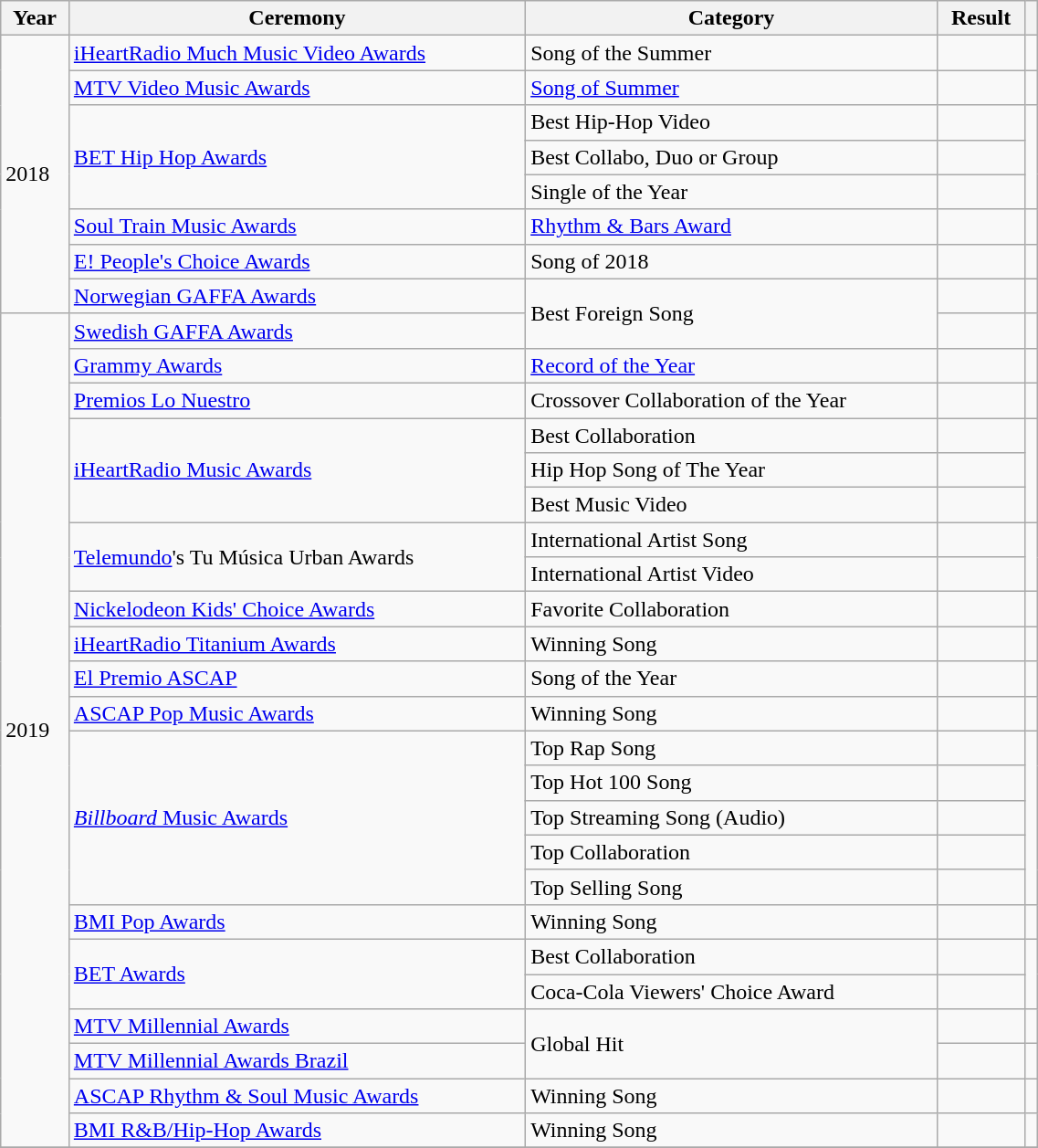<table class="wikitable sortable plainrowheaders" style="width: 60%;">
<tr>
<th scope="col">Year</th>
<th scope="col">Ceremony</th>
<th scope="col">Category</th>
<th scope="col">Result</th>
<th scope="col" class="unsortable"></th>
</tr>
<tr>
<td rowspan="8">2018</td>
<td><a href='#'>iHeartRadio Much Music Video Awards</a></td>
<td>Song of the Summer</td>
<td></td>
<td style="text-align:center;"></td>
</tr>
<tr>
<td><a href='#'>MTV Video Music Awards</a></td>
<td><a href='#'>Song of Summer</a></td>
<td></td>
<td style="text-align:center;"></td>
</tr>
<tr>
<td rowspan=3><a href='#'>BET Hip Hop Awards</a></td>
<td>Best Hip-Hop Video</td>
<td></td>
<td style="text-align:center;" rowspan=3></td>
</tr>
<tr>
<td>Best Collabo, Duo or Group</td>
<td></td>
</tr>
<tr>
<td>Single of the Year</td>
<td></td>
</tr>
<tr>
<td><a href='#'>Soul Train Music Awards</a></td>
<td><a href='#'>Rhythm & Bars Award</a></td>
<td></td>
<td style="text-align:center;"></td>
</tr>
<tr>
<td><a href='#'>E! People's Choice Awards</a></td>
<td>Song of 2018</td>
<td></td>
<td style="text-align:center;"></td>
</tr>
<tr>
<td><a href='#'>Norwegian GAFFA Awards</a></td>
<td rowspan="2">Best Foreign Song</td>
<td></td>
<td style="text-align:center;"></td>
</tr>
<tr>
<td rowspan="24">2019</td>
<td><a href='#'>Swedish GAFFA Awards</a></td>
<td></td>
<td style="text-align:center;"></td>
</tr>
<tr>
<td><a href='#'>Grammy Awards</a></td>
<td><a href='#'>Record of the Year</a></td>
<td></td>
<td style="text-align:center;"></td>
</tr>
<tr>
<td><a href='#'>Premios Lo Nuestro</a></td>
<td>Crossover Collaboration of the Year</td>
<td></td>
<td style="text-align:center;"></td>
</tr>
<tr>
<td rowspan="3"><a href='#'>iHeartRadio Music Awards</a></td>
<td>Best Collaboration</td>
<td></td>
<td style="text-align:center;" rowspan=3></td>
</tr>
<tr>
<td>Hip Hop Song of The Year</td>
<td></td>
</tr>
<tr>
<td>Best Music Video</td>
<td></td>
</tr>
<tr>
<td rowspan=2><a href='#'>Telemundo</a>'s Tu Música Urban Awards</td>
<td>International Artist Song</td>
<td></td>
<td style="text-align:center;" rowspan="2"></td>
</tr>
<tr>
<td>International Artist Video</td>
<td></td>
</tr>
<tr>
<td><a href='#'>Nickelodeon Kids' Choice Awards</a></td>
<td>Favorite Collaboration</td>
<td></td>
<td style="text-align:center;"></td>
</tr>
<tr>
<td><a href='#'>iHeartRadio Titanium Awards</a></td>
<td>Winning Song</td>
<td></td>
<td style="text-align:center;"></td>
</tr>
<tr>
<td><a href='#'>El Premio ASCAP</a></td>
<td>Song of the Year</td>
<td></td>
<td style="text-align:center;"></td>
</tr>
<tr>
<td><a href='#'>ASCAP Pop Music Awards</a></td>
<td>Winning Song</td>
<td></td>
<td style="text-align:center;"></td>
</tr>
<tr>
<td rowspan="5"><a href='#'><em>Billboard</em> Music Awards</a></td>
<td>Top Rap Song</td>
<td></td>
<td style="text-align:center;" rowspan="5"></td>
</tr>
<tr>
<td>Top Hot 100 Song</td>
<td></td>
</tr>
<tr>
<td>Top Streaming Song (Audio)</td>
<td></td>
</tr>
<tr>
<td>Top Collaboration</td>
<td></td>
</tr>
<tr>
<td>Top Selling Song</td>
<td></td>
</tr>
<tr>
<td><a href='#'>BMI Pop Awards</a></td>
<td>Winning Song</td>
<td></td>
<td style="text-align:center;"></td>
</tr>
<tr>
<td rowspan="2"><a href='#'>BET Awards</a></td>
<td>Best Collaboration</td>
<td></td>
<td style="text-align:center; "rowspan="2"></td>
</tr>
<tr>
<td>Coca-Cola Viewers' Choice Award</td>
<td></td>
</tr>
<tr>
<td><a href='#'>MTV Millennial Awards</a></td>
<td rowspan=2>Global Hit</td>
<td></td>
<td style="text-align:center;"></td>
</tr>
<tr>
<td><a href='#'>MTV Millennial Awards Brazil</a></td>
<td></td>
<td style="text-align:center;"></td>
</tr>
<tr>
<td><a href='#'>ASCAP Rhythm & Soul Music Awards</a></td>
<td>Winning Song</td>
<td></td>
<td style="text-align:center;"></td>
</tr>
<tr>
<td><a href='#'>BMI R&B/Hip-Hop Awards</a></td>
<td>Winning Song</td>
<td></td>
<td style="text-align:center;"></td>
</tr>
<tr>
</tr>
</table>
